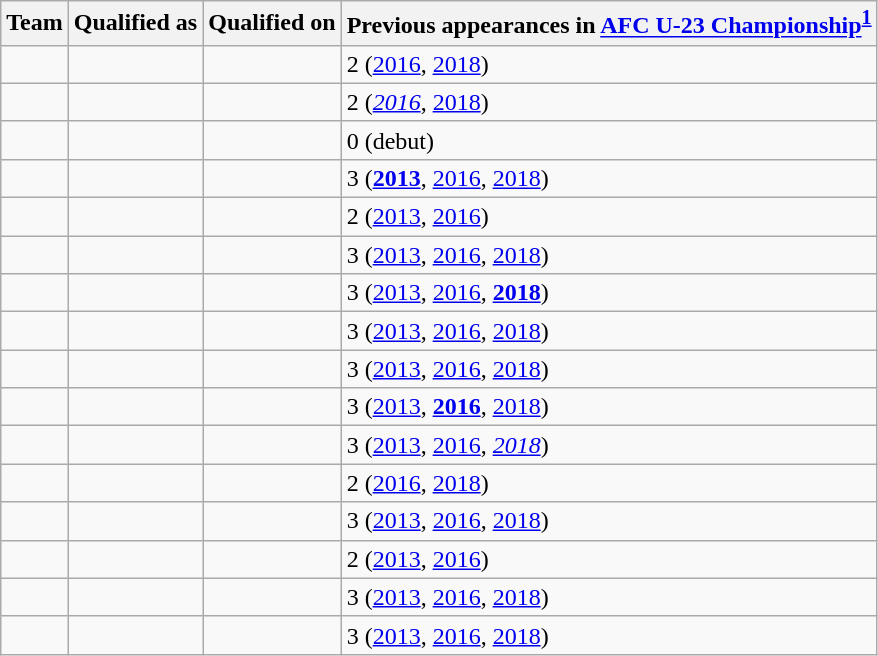<table class="wikitable sortable">
<tr>
<th>Team</th>
<th>Qualified as</th>
<th>Qualified on</th>
<th data-sort-type="number">Previous appearances in <a href='#'>AFC U-23 Championship</a><sup><strong><a href='#'>1</a></strong></sup></th>
</tr>
<tr>
<td></td>
<td></td>
<td></td>
<td>2 (<a href='#'>2016</a>, <a href='#'>2018</a>)</td>
</tr>
<tr>
<td></td>
<td></td>
<td></td>
<td>2 (<em><a href='#'>2016</a></em>, <a href='#'>2018</a>)</td>
</tr>
<tr>
<td></td>
<td></td>
<td></td>
<td>0 (debut)</td>
</tr>
<tr>
<td></td>
<td></td>
<td></td>
<td>3 (<strong><a href='#'>2013</a></strong>, <a href='#'>2016</a>, <a href='#'>2018</a>)</td>
</tr>
<tr>
<td></td>
<td></td>
<td></td>
<td>2 (<a href='#'>2013</a>, <a href='#'>2016</a>)</td>
</tr>
<tr>
<td></td>
<td></td>
<td></td>
<td>3 (<a href='#'>2013</a>, <a href='#'>2016</a>, <a href='#'>2018</a>)</td>
</tr>
<tr>
<td></td>
<td></td>
<td></td>
<td>3 (<a href='#'>2013</a>, <a href='#'>2016</a>, <strong><a href='#'>2018</a></strong>)</td>
</tr>
<tr>
<td></td>
<td></td>
<td></td>
<td>3 (<a href='#'>2013</a>, <a href='#'>2016</a>, <a href='#'>2018</a>)</td>
</tr>
<tr>
<td></td>
<td></td>
<td></td>
<td>3 (<a href='#'>2013</a>, <a href='#'>2016</a>, <a href='#'>2018</a>)</td>
</tr>
<tr>
<td></td>
<td></td>
<td></td>
<td>3 (<a href='#'>2013</a>, <strong><a href='#'>2016</a></strong>, <a href='#'>2018</a>)</td>
</tr>
<tr>
<td></td>
<td></td>
<td></td>
<td>3 (<a href='#'>2013</a>, <a href='#'>2016</a>, <em><a href='#'>2018</a></em>)</td>
</tr>
<tr>
<td></td>
<td></td>
<td></td>
<td>2 (<a href='#'>2016</a>, <a href='#'>2018</a>)</td>
</tr>
<tr>
<td></td>
<td></td>
<td></td>
<td>3 (<a href='#'>2013</a>, <a href='#'>2016</a>, <a href='#'>2018</a>)</td>
</tr>
<tr>
<td></td>
<td></td>
<td></td>
<td>2 (<a href='#'>2013</a>, <a href='#'>2016</a>)</td>
</tr>
<tr>
<td></td>
<td></td>
<td></td>
<td>3 (<a href='#'>2013</a>, <a href='#'>2016</a>, <a href='#'>2018</a>)</td>
</tr>
<tr>
<td></td>
<td></td>
<td></td>
<td>3 (<a href='#'>2013</a>, <a href='#'>2016</a>, <a href='#'>2018</a>)</td>
</tr>
</table>
